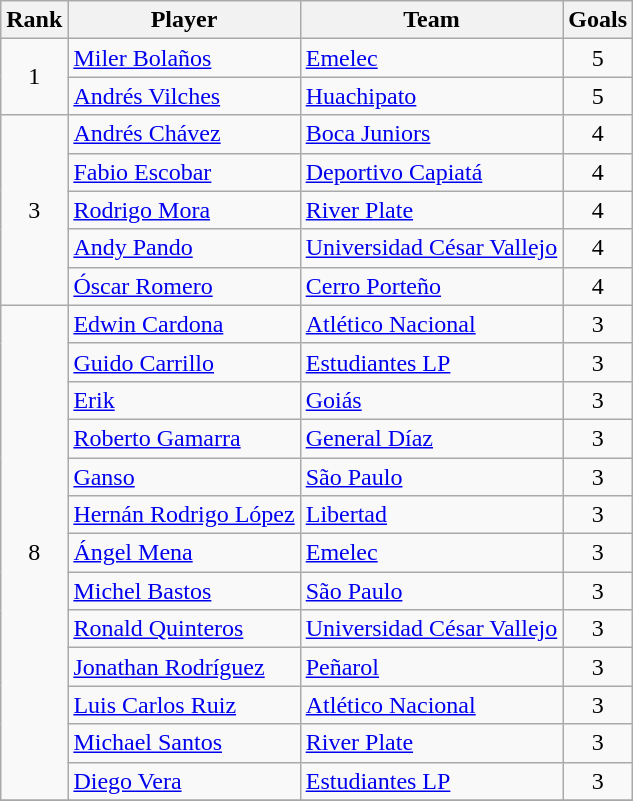<table class="wikitable">
<tr>
<th>Rank</th>
<th>Player</th>
<th>Team</th>
<th>Goals</th>
</tr>
<tr>
<td align=center rowspan=2>1</td>
<td> <a href='#'>Miler Bolaños</a></td>
<td> <a href='#'>Emelec</a></td>
<td align=center>5</td>
</tr>
<tr>
<td> <a href='#'>Andrés Vilches</a></td>
<td> <a href='#'>Huachipato</a></td>
<td align=center>5</td>
</tr>
<tr>
<td align=center rowspan=5>3</td>
<td> <a href='#'>Andrés Chávez</a></td>
<td> <a href='#'>Boca Juniors</a></td>
<td align=center>4</td>
</tr>
<tr>
<td> <a href='#'>Fabio Escobar</a></td>
<td> <a href='#'>Deportivo Capiatá</a></td>
<td align=center>4</td>
</tr>
<tr>
<td> <a href='#'>Rodrigo Mora</a></td>
<td> <a href='#'>River Plate</a></td>
<td align=center>4</td>
</tr>
<tr>
<td> <a href='#'>Andy Pando</a></td>
<td> <a href='#'>Universidad César Vallejo</a></td>
<td align=center>4</td>
</tr>
<tr>
<td> <a href='#'>Óscar Romero</a></td>
<td> <a href='#'>Cerro Porteño</a></td>
<td align=center>4</td>
</tr>
<tr>
<td align=center rowspan=13>8</td>
<td> <a href='#'>Edwin Cardona</a></td>
<td> <a href='#'>Atlético Nacional</a></td>
<td align=center>3</td>
</tr>
<tr>
<td> <a href='#'>Guido Carrillo</a></td>
<td> <a href='#'>Estudiantes LP</a></td>
<td align=center>3</td>
</tr>
<tr>
<td> <a href='#'>Erik</a></td>
<td> <a href='#'>Goiás</a></td>
<td align=center>3</td>
</tr>
<tr>
<td> <a href='#'>Roberto Gamarra</a></td>
<td> <a href='#'>General Díaz</a></td>
<td align=center>3</td>
</tr>
<tr>
<td> <a href='#'>Ganso</a></td>
<td> <a href='#'>São Paulo</a></td>
<td align=center>3</td>
</tr>
<tr>
<td> <a href='#'>Hernán Rodrigo López</a></td>
<td> <a href='#'>Libertad</a></td>
<td align=center>3</td>
</tr>
<tr>
<td> <a href='#'>Ángel Mena</a></td>
<td> <a href='#'>Emelec</a></td>
<td align=center>3</td>
</tr>
<tr>
<td> <a href='#'>Michel Bastos</a></td>
<td> <a href='#'>São Paulo</a></td>
<td align=center>3</td>
</tr>
<tr>
<td> <a href='#'>Ronald Quinteros</a></td>
<td> <a href='#'>Universidad César Vallejo</a></td>
<td align=center>3</td>
</tr>
<tr>
<td> <a href='#'>Jonathan Rodríguez</a></td>
<td> <a href='#'>Peñarol</a></td>
<td align=center>3</td>
</tr>
<tr>
<td> <a href='#'>Luis Carlos Ruiz</a></td>
<td> <a href='#'>Atlético Nacional</a></td>
<td align=center>3</td>
</tr>
<tr>
<td> <a href='#'>Michael Santos</a></td>
<td> <a href='#'>River Plate</a></td>
<td align=center>3</td>
</tr>
<tr>
<td> <a href='#'>Diego Vera</a></td>
<td> <a href='#'>Estudiantes LP</a></td>
<td align=center>3</td>
</tr>
<tr>
</tr>
</table>
